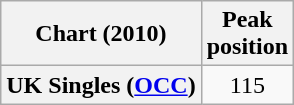<table class="wikitable plainrowheaders" style="text-align:center">
<tr>
<th scope="col">Chart (2010)</th>
<th scope="col">Peak<br>position</th>
</tr>
<tr>
<th scope="row">UK Singles (<a href='#'>OCC</a>)</th>
<td>115</td>
</tr>
</table>
